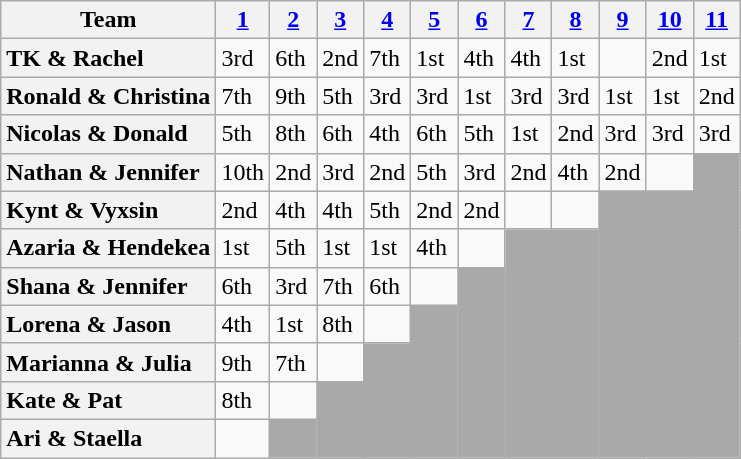<table class="wikitable sortable" style="text-align:left;">
<tr>
<th scope="col" class="unsortable">Team</th>
<th scope="col"><a href='#'>1</a></th>
<th scope="col"><a href='#'>2</a></th>
<th scope="col"><a href='#'>3</a></th>
<th scope="col"><a href='#'>4</a></th>
<th scope="col"><a href='#'>5</a></th>
<th scope="col"><a href='#'>6</a></th>
<th scope="col"><a href='#'>7</a></th>
<th scope="col"><a href='#'>8</a></th>
<th scope="col"><a href='#'>9</a></th>
<th scope="col"><a href='#'>10</a></th>
<th scope="col"><a href='#'>11</a></th>
</tr>
<tr>
<th scope="row" style="text-align:left">TK & Rachel</th>
<td>3rd</td>
<td>6th</td>
<td>2nd</td>
<td>7th</td>
<td>1st</td>
<td>4th</td>
<td>4th</td>
<td>1st</td>
<td></td>
<td>2nd</td>
<td>1st</td>
</tr>
<tr>
<th scope="row" style="text-align:left">Ronald & Christina</th>
<td>7th</td>
<td>9th</td>
<td>5th</td>
<td>3rd</td>
<td>3rd</td>
<td>1st</td>
<td>3rd</td>
<td>3rd</td>
<td>1st</td>
<td>1st</td>
<td>2nd</td>
</tr>
<tr>
<th scope="row" style="text-align:left">Nicolas & Donald</th>
<td>5th</td>
<td>8th</td>
<td>6th</td>
<td>4th</td>
<td>6th</td>
<td>5th</td>
<td>1st</td>
<td>2nd</td>
<td>3rd</td>
<td>3rd</td>
<td>3rd</td>
</tr>
<tr>
<th scope="row" style="text-align:left">Nathan & Jennifer</th>
<td>10th</td>
<td>2nd</td>
<td>3rd</td>
<td>2nd</td>
<td>5th</td>
<td>3rd</td>
<td>2nd</td>
<td>4th</td>
<td>2nd</td>
<td></td>
<td rowspan="8" style="background:darkgrey;"></td>
</tr>
<tr>
<th scope="row" style="text-align:left">Kynt & Vyxsin</th>
<td>2nd</td>
<td>4th</td>
<td>4th</td>
<td>5th</td>
<td>2nd</td>
<td>2nd</td>
<td></td>
<td></td>
<td colspan="2" rowspan="7" style="background:darkgrey;"></td>
</tr>
<tr>
<th scope="row" style="text-align:left">Azaria & Hendekea</th>
<td>1st</td>
<td>5th</td>
<td>1st</td>
<td>1st</td>
<td>4th</td>
<td></td>
<td colspan="2" rowspan="6" style="background:darkgrey;"></td>
</tr>
<tr>
<th scope="row" style="text-align:left">Shana & Jennifer</th>
<td>6th</td>
<td>3rd</td>
<td>7th</td>
<td>6th</td>
<td></td>
<td rowspan="5" style="background:darkgrey;"></td>
</tr>
<tr>
<th scope="row" style="text-align:left">Lorena & Jason</th>
<td>4th</td>
<td>1st</td>
<td>8th</td>
<td></td>
<td rowspan="4" style="background:darkgrey;"></td>
</tr>
<tr>
<th scope="row" style="text-align:left">Marianna & Julia</th>
<td>9th</td>
<td>7th</td>
<td></td>
<td rowspan="3" style="background:darkgrey;"></td>
</tr>
<tr>
<th scope="row" style="text-align:left">Kate & Pat</th>
<td>8th</td>
<td></td>
<td rowspan="2" style="background:darkgrey;"></td>
</tr>
<tr>
<th scope="row" style="text-align:left">Ari & Staella</th>
<td></td>
<td style="background:darkgrey;"></td>
</tr>
</table>
